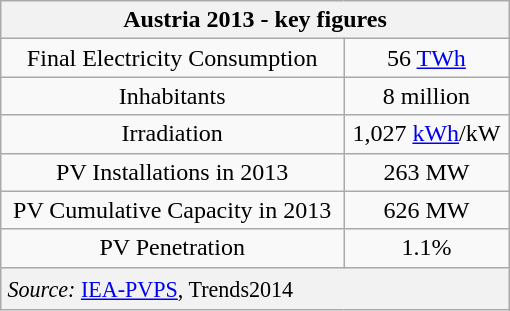<table class="wikitable" style="text-align: center; font-size: 1.0em;  width: 340px;">
<tr>
<th colspan=2>Austria 2013 - key figures</th>
</tr>
<tr>
<td>Final Electricity Consumption</td>
<td>56 <a href='#'>TWh</a></td>
</tr>
<tr>
<td>Inhabitants</td>
<td>8 million</td>
</tr>
<tr>
<td>Irradiation</td>
<td>1,027 <a href='#'>kWh</a>/kW</td>
</tr>
<tr>
<td>PV Installations in 2013</td>
<td>263 MW</td>
</tr>
<tr>
<td>PV Cumulative Capacity in 2013</td>
<td>626 MW</td>
</tr>
<tr>
<td>PV Penetration</td>
<td>1.1%</td>
</tr>
<tr>
<th colspan=4 style="font-weight: normal; font-size: 0.92em; text-align: left; padding: 6px 2px 4px 4px;"><em>Source:</em> <a href='#'>IEA-PVPS</a>, Trends2014</th>
</tr>
</table>
